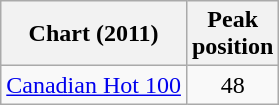<table class="wikitable sortable">
<tr>
<th>Chart (2011)</th>
<th>Peak<br>position</th>
</tr>
<tr>
<td><a href='#'>Canadian Hot 100</a></td>
<td align="center">48</td>
</tr>
</table>
